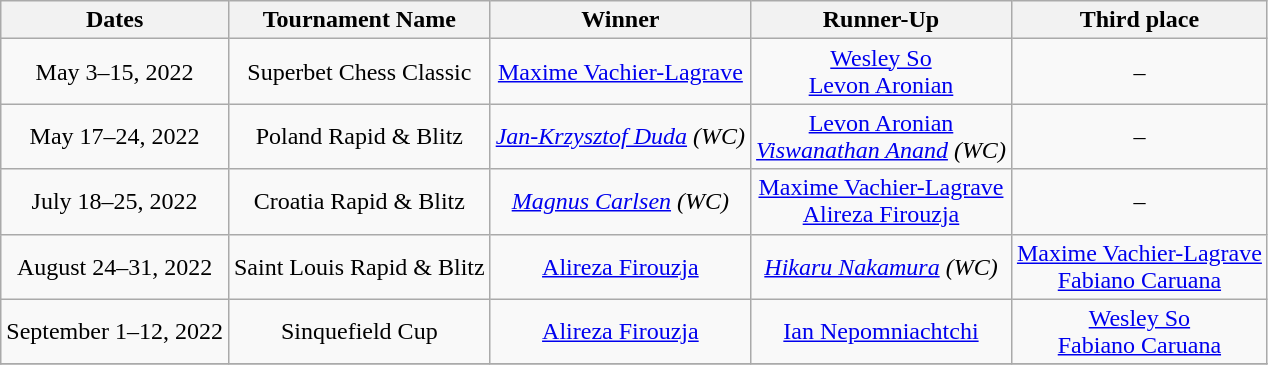<table class="wikitable sortable" style="text-align:center;">
<tr>
<th>Dates</th>
<th>Tournament Name</th>
<th>Winner</th>
<th>Runner-Up</th>
<th>Third place</th>
</tr>
<tr>
<td>May 3–15, 2022</td>
<td>Superbet Chess Classic</td>
<td> <a href='#'>Maxime Vachier-Lagrave</a></td>
<td> <a href='#'>Wesley So</a><br>  <a href='#'>Levon Aronian</a></td>
<td>–</td>
</tr>
<tr>
<td>May 17–24, 2022</td>
<td>Poland Rapid & Blitz</td>
<td><em> <a href='#'>Jan-Krzysztof Duda</a> (WC)</em></td>
<td> <a href='#'>Levon Aronian</a><br><em> <a href='#'>Viswanathan Anand</a> (WC)</em></td>
<td>–</td>
</tr>
<tr>
<td>July 18–25, 2022</td>
<td>Croatia Rapid & Blitz</td>
<td><em> <a href='#'>Magnus Carlsen</a> (WC)</em></td>
<td> <a href='#'>Maxime Vachier-Lagrave</a><br> <a href='#'>Alireza Firouzja</a></td>
<td>–</td>
</tr>
<tr>
<td>August 24–31, 2022</td>
<td>Saint Louis Rapid & Blitz</td>
<td> <a href='#'>Alireza Firouzja</a></td>
<td><em> <a href='#'>Hikaru Nakamura</a> (WC)</em></td>
<td> <a href='#'>Maxime Vachier-Lagrave</a><br> <a href='#'>Fabiano Caruana</a></td>
</tr>
<tr>
<td>September 1–12, 2022</td>
<td>Sinquefield Cup</td>
<td> <a href='#'>Alireza Firouzja</a></td>
<td> <a href='#'>Ian Nepomniachtchi </a></td>
<td> <a href='#'>Wesley So</a><br> <a href='#'>Fabiano Caruana</a></td>
</tr>
<tr>
</tr>
</table>
